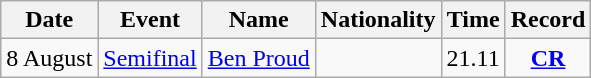<table class="wikitable" style=text-align:center>
<tr>
<th>Date</th>
<th>Event</th>
<th>Name</th>
<th>Nationality</th>
<th>Time</th>
<th>Record</th>
</tr>
<tr>
<td>8 August</td>
<td><a href='#'>Semifinal</a></td>
<td align=left><a href='#'>Ben Proud</a></td>
<td align=left></td>
<td>21.11</td>
<td><strong><a href='#'>CR</a></strong></td>
</tr>
</table>
